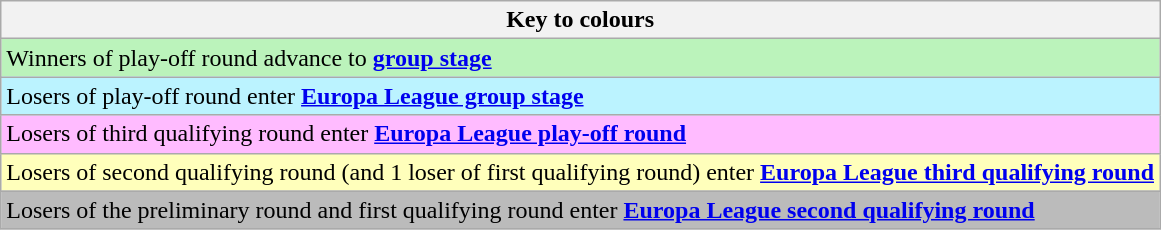<table class="wikitable">
<tr>
<th>Key to colours</th>
</tr>
<tr bgcolor=#BBF3BB>
<td>Winners of play-off round advance to <strong><a href='#'>group stage</a></strong></td>
</tr>
<tr bgcolor=#BBF3FF>
<td>Losers of play-off round enter <strong><a href='#'>Europa League group stage</a></strong></td>
</tr>
<tr bgcolor=#FFBBFF>
<td>Losers of third qualifying round enter <strong><a href='#'>Europa League play-off round</a></strong></td>
</tr>
<tr bgcolor=#FFFFBB>
<td>Losers of second qualifying round (and 1 loser of first qualifying round) enter <strong><a href='#'>Europa League third qualifying round</a></strong></td>
</tr>
<tr bgcolor=#BBBBBB>
<td>Losers of the preliminary round and first qualifying round enter <strong><a href='#'>Europa League second qualifying round</a></strong></td>
</tr>
</table>
